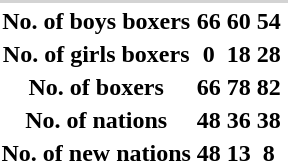<table>
<tr>
</tr>
<tr>
</tr>
<tr>
</tr>
<tr>
</tr>
<tr>
</tr>
<tr>
</tr>
<tr>
</tr>
<tr>
</tr>
<tr>
</tr>
<tr>
</tr>
<tr>
</tr>
<tr>
</tr>
<tr>
</tr>
<tr>
</tr>
<tr>
</tr>
<tr>
</tr>
<tr>
</tr>
<tr>
</tr>
<tr>
</tr>
<tr>
</tr>
<tr>
</tr>
<tr>
</tr>
<tr>
</tr>
<tr>
</tr>
<tr>
</tr>
<tr>
</tr>
<tr>
</tr>
<tr>
</tr>
<tr>
</tr>
<tr>
</tr>
<tr>
</tr>
<tr>
</tr>
<tr>
</tr>
<tr>
</tr>
<tr>
</tr>
<tr>
</tr>
<tr>
</tr>
<tr>
</tr>
<tr>
</tr>
<tr>
</tr>
<tr>
</tr>
<tr>
</tr>
<tr>
</tr>
<tr>
</tr>
<tr>
</tr>
<tr>
</tr>
<tr>
</tr>
<tr>
</tr>
<tr>
</tr>
<tr>
</tr>
<tr>
</tr>
<tr>
</tr>
<tr>
</tr>
<tr>
</tr>
<tr>
</tr>
<tr>
</tr>
<tr>
</tr>
<tr>
</tr>
<tr>
</tr>
<tr>
</tr>
<tr>
</tr>
<tr>
</tr>
<tr>
</tr>
<tr>
</tr>
<tr>
</tr>
<tr>
</tr>
<tr>
</tr>
<tr>
</tr>
<tr>
</tr>
<tr bgcolor=lightgray>
<td colspan=25></td>
</tr>
<tr>
<th>No. of boys boxers</th>
<th>66</th>
<th>60</th>
<th>54</th>
<th rowspan="5"></th>
</tr>
<tr>
<th>No. of girls boxers</th>
<th>0</th>
<th>18</th>
<th>28</th>
</tr>
<tr>
<th>No. of boxers</th>
<th>66</th>
<th>78</th>
<th>82</th>
</tr>
<tr>
<th>No. of nations</th>
<th>48</th>
<th>36</th>
<th>38</th>
</tr>
<tr>
<th>No. of new nations</th>
<th>48</th>
<th>13</th>
<th>8</th>
</tr>
</table>
